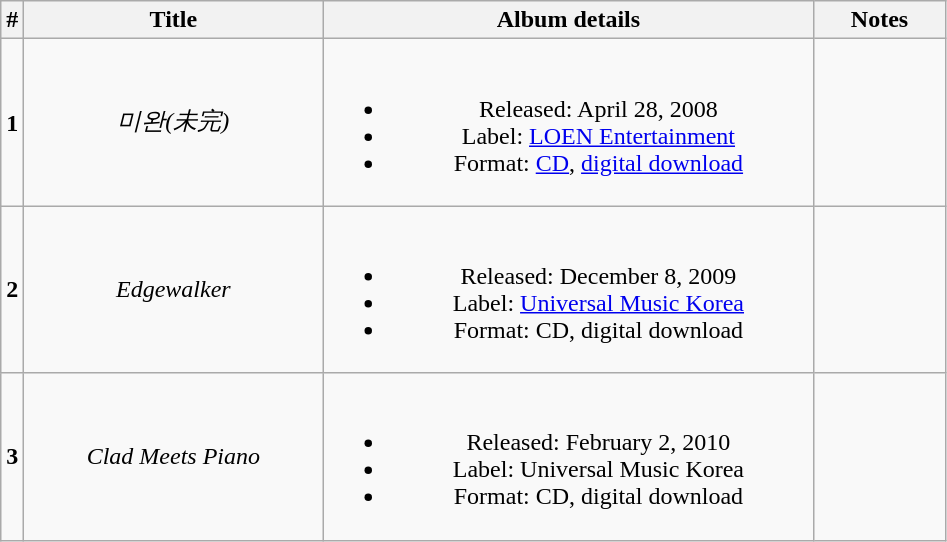<table class="wikitable" style="text-align:center;">
<tr>
<th>#</th>
<th style="width:12em;">Title</th>
<th style="width:20em;">Album details</th>
<th style="width:5em;">Notes</th>
</tr>
<tr>
<td><strong>1</strong></td>
<td><em>미완(未完)</em></td>
<td><br><ul><li>Released: April 28, 2008</li><li>Label: <a href='#'>LOEN Entertainment</a></li><li>Format: <a href='#'>CD</a>, <a href='#'>digital download</a></li></ul></td>
<td></td>
</tr>
<tr>
<td><strong>2</strong></td>
<td><em>Edgewalker</em></td>
<td><br><ul><li>Released: December 8, 2009</li><li>Label: <a href='#'>Universal Music Korea</a></li><li>Format: CD, digital download</li></ul></td>
<td></td>
</tr>
<tr>
<td><strong>3</strong></td>
<td><em>Clad Meets Piano</em></td>
<td><br><ul><li>Released: February 2, 2010</li><li>Label: Universal Music Korea</li><li>Format: CD, digital download</li></ul></td>
<td></td>
</tr>
</table>
